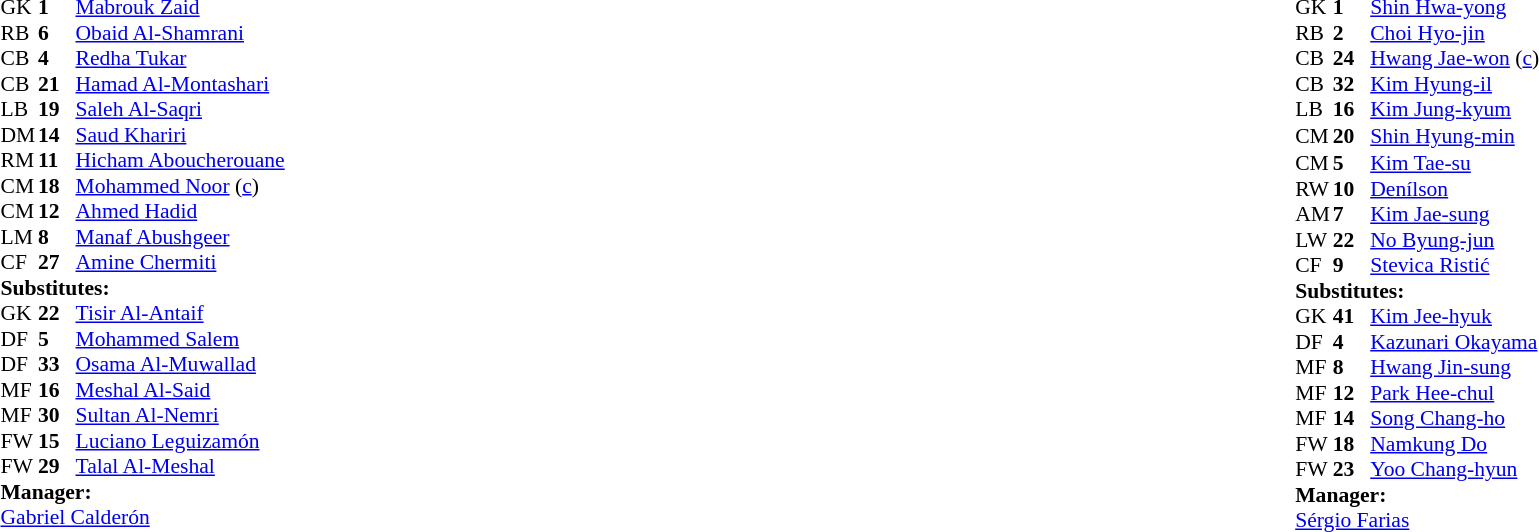<table width="100%">
<tr>
<td valign="top" width="50%"><br><table style="font-size: 90%" cellspacing="0" cellpadding="0">
<tr>
<th width=25></th>
<th width=25></th>
</tr>
<tr>
<td>GK</td>
<td><strong>1</strong></td>
<td> <a href='#'>Mabrouk Zaid</a></td>
</tr>
<tr>
<td>RB</td>
<td><strong>6</strong></td>
<td> <a href='#'>Obaid Al-Shamrani</a></td>
<td></td>
<td></td>
</tr>
<tr>
<td>CB</td>
<td><strong>4</strong></td>
<td> <a href='#'>Redha Tukar</a></td>
</tr>
<tr>
<td>CB</td>
<td><strong>21</strong></td>
<td> <a href='#'>Hamad Al-Montashari</a></td>
</tr>
<tr>
<td>LB</td>
<td><strong>19</strong></td>
<td> <a href='#'>Saleh Al-Saqri</a></td>
</tr>
<tr>
<td>DM</td>
<td><strong>14</strong></td>
<td> <a href='#'>Saud Khariri</a></td>
</tr>
<tr>
<td>RM</td>
<td><strong>11</strong></td>
<td> <a href='#'>Hicham Aboucherouane</a></td>
</tr>
<tr>
<td>CM</td>
<td><strong>18</strong></td>
<td> <a href='#'>Mohammed Noor</a> (<a href='#'>c</a>)</td>
<td></td>
</tr>
<tr>
<td>CM</td>
<td><strong>12</strong></td>
<td> <a href='#'>Ahmed Hadid</a></td>
</tr>
<tr>
<td>LM</td>
<td><strong>8</strong></td>
<td> <a href='#'>Manaf Abushgeer</a></td>
</tr>
<tr>
<td>CF</td>
<td><strong>27</strong></td>
<td> <a href='#'>Amine Chermiti</a></td>
</tr>
<tr>
<td colspan=3><strong>Substitutes:</strong></td>
</tr>
<tr>
<td>GK</td>
<td><strong>22</strong></td>
<td> <a href='#'>Tisir Al-Antaif</a></td>
</tr>
<tr>
<td>DF</td>
<td><strong>5</strong></td>
<td> <a href='#'>Mohammed Salem</a></td>
</tr>
<tr>
<td>DF</td>
<td><strong>33</strong></td>
<td> <a href='#'>Osama Al-Muwallad</a></td>
</tr>
<tr>
<td>MF</td>
<td><strong>16</strong></td>
<td> <a href='#'>Meshal Al-Said</a></td>
</tr>
<tr>
<td>MF</td>
<td><strong>30</strong></td>
<td> <a href='#'>Sultan Al-Nemri</a></td>
</tr>
<tr>
<td>FW</td>
<td><strong>15</strong></td>
<td> <a href='#'>Luciano Leguizamón</a></td>
<td></td>
<td></td>
</tr>
<tr>
<td>FW</td>
<td><strong>29</strong></td>
<td> <a href='#'>Talal Al-Meshal</a></td>
</tr>
<tr>
<td colspan=3><strong>Manager:</strong></td>
</tr>
<tr>
<td colspan=4> <a href='#'>Gabriel Calderón</a></td>
</tr>
</table>
</td>
<td><br><table style="font-size: 90%" cellspacing="0" cellpadding="0" align=center>
<tr>
<th width=25></th>
<th width=25></th>
</tr>
<tr>
<td>GK</td>
<td><strong>1</strong></td>
<td> <a href='#'>Shin Hwa-yong</a></td>
</tr>
<tr>
<td>RB</td>
<td><strong>2</strong></td>
<td> <a href='#'>Choi Hyo-jin</a></td>
</tr>
<tr>
<td>CB</td>
<td><strong>24</strong></td>
<td> <a href='#'>Hwang Jae-won</a> (<a href='#'>c</a>)</td>
</tr>
<tr>
<td>CB</td>
<td><strong>32</strong></td>
<td> <a href='#'>Kim Hyung-il</a></td>
</tr>
<tr>
<td>LB</td>
<td><strong>16</strong></td>
<td> <a href='#'>Kim Jung-kyum</a></td>
<td></td>
<td></td>
</tr>
<tr>
<td>CM</td>
<td><strong>20</strong></td>
<td> <a href='#'>Shin Hyung-min</a>　</td>
<td></td>
</tr>
<tr>
<td>CM</td>
<td><strong>5</strong></td>
<td> <a href='#'>Kim Tae-su</a></td>
</tr>
<tr>
<td>RW</td>
<td><strong>10</strong></td>
<td> <a href='#'>Denílson</a></td>
<td></td>
<td></td>
</tr>
<tr>
<td>AM</td>
<td><strong>7</strong></td>
<td> <a href='#'>Kim Jae-sung</a></td>
<td></td>
</tr>
<tr>
<td>LW</td>
<td><strong>22</strong></td>
<td> <a href='#'>No Byung-jun</a></td>
<td></td>
</tr>
<tr>
<td>CF</td>
<td><strong>9</strong></td>
<td> <a href='#'>Stevica Ristić</a></td>
<td></td>
<td></td>
</tr>
<tr>
<td colspan=3><strong>Substitutes:</strong></td>
</tr>
<tr>
<td>GK</td>
<td><strong>41</strong></td>
<td> <a href='#'>Kim Jee-hyuk</a></td>
</tr>
<tr>
<td>DF</td>
<td><strong>4</strong></td>
<td> <a href='#'>Kazunari Okayama</a></td>
</tr>
<tr>
<td>MF</td>
<td><strong>8</strong></td>
<td> <a href='#'>Hwang Jin-sung</a></td>
</tr>
<tr>
<td>MF</td>
<td><strong>12</strong></td>
<td> <a href='#'>Park Hee-chul</a></td>
<td></td>
<td></td>
</tr>
<tr>
<td>MF</td>
<td><strong>14</strong></td>
<td> <a href='#'>Song Chang-ho</a></td>
<td></td>
<td></td>
</tr>
<tr>
<td>FW</td>
<td><strong>18</strong></td>
<td> <a href='#'>Namkung Do</a></td>
<td></td>
<td></td>
</tr>
<tr>
<td>FW</td>
<td><strong>23</strong></td>
<td> <a href='#'>Yoo Chang-hyun</a></td>
</tr>
<tr>
<td colspan=3><strong>Manager:</strong></td>
</tr>
<tr>
<td colspan=4> <a href='#'>Sérgio Farias</a></td>
</tr>
</table>
</td>
</tr>
</table>
